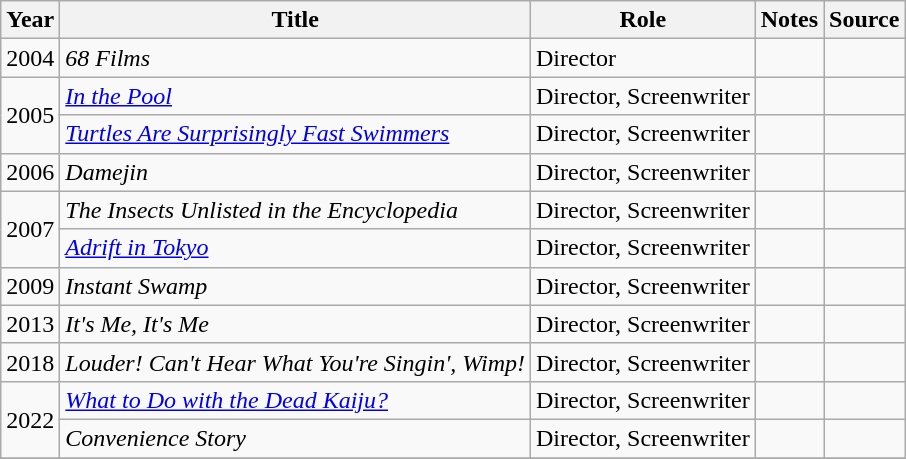<table class="wikitable">
<tr>
<th>Year</th>
<th>Title</th>
<th>Role</th>
<th>Notes</th>
<th>Source</th>
</tr>
<tr>
<td>2004</td>
<td><em>68 Films</em></td>
<td>Director</td>
<td></td>
<td></td>
</tr>
<tr>
<td rowspan="2">2005</td>
<td><em><a href='#'>In the Pool</a></em></td>
<td>Director, Screenwriter</td>
<td></td>
<td></td>
</tr>
<tr>
<td><em><a href='#'>Turtles Are Surprisingly Fast Swimmers</a></em></td>
<td>Director, Screenwriter</td>
<td></td>
<td></td>
</tr>
<tr>
<td>2006</td>
<td><em>Damejin</em></td>
<td>Director, Screenwriter</td>
<td></td>
<td></td>
</tr>
<tr>
<td rowspan="2">2007</td>
<td><em>The Insects Unlisted in the Encyclopedia</em></td>
<td>Director, Screenwriter</td>
<td></td>
<td></td>
</tr>
<tr>
<td><em><a href='#'>Adrift in Tokyo</a></em></td>
<td>Director, Screenwriter</td>
<td></td>
<td></td>
</tr>
<tr>
<td>2009</td>
<td><em>Instant Swamp</em></td>
<td>Director, Screenwriter</td>
<td></td>
<td></td>
</tr>
<tr>
<td>2013</td>
<td><em>It's Me, It's Me</em></td>
<td>Director, Screenwriter</td>
<td></td>
<td></td>
</tr>
<tr>
<td>2018</td>
<td><em>Louder! Can't Hear What You're Singin', Wimp!</em></td>
<td>Director, Screenwriter</td>
<td></td>
<td></td>
</tr>
<tr>
<td rowspan="2">2022</td>
<td><em><a href='#'>What to Do with the Dead Kaiju?</a></em></td>
<td>Director, Screenwriter</td>
<td></td>
<td></td>
</tr>
<tr>
<td><em>Convenience Story</em></td>
<td>Director, Screenwriter</td>
<td></td>
<td></td>
</tr>
<tr>
</tr>
</table>
